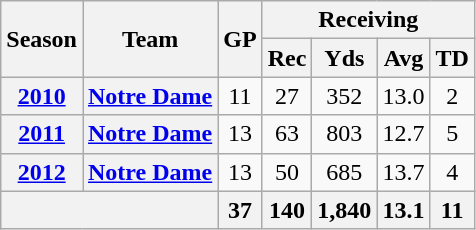<table class="wikitable" style="text-align: center;">
<tr>
<th rowspan="2">Season</th>
<th rowspan="2">Team</th>
<th rowspan="2">GP</th>
<th colspan="4">Receiving</th>
</tr>
<tr>
<th>Rec</th>
<th>Yds</th>
<th>Avg</th>
<th>TD</th>
</tr>
<tr>
<th><a href='#'>2010</a></th>
<th><a href='#'>Notre Dame</a></th>
<td>11</td>
<td>27</td>
<td>352</td>
<td>13.0</td>
<td>2</td>
</tr>
<tr>
<th><a href='#'>2011</a></th>
<th><a href='#'>Notre Dame</a></th>
<td>13</td>
<td>63</td>
<td>803</td>
<td>12.7</td>
<td>5</td>
</tr>
<tr>
<th><a href='#'>2012</a></th>
<th><a href='#'>Notre Dame</a></th>
<td>13</td>
<td>50</td>
<td>685</td>
<td>13.7</td>
<td>4</td>
</tr>
<tr>
<th colspan="2"></th>
<th>37</th>
<th>140</th>
<th>1,840</th>
<th>13.1</th>
<th>11</th>
</tr>
</table>
